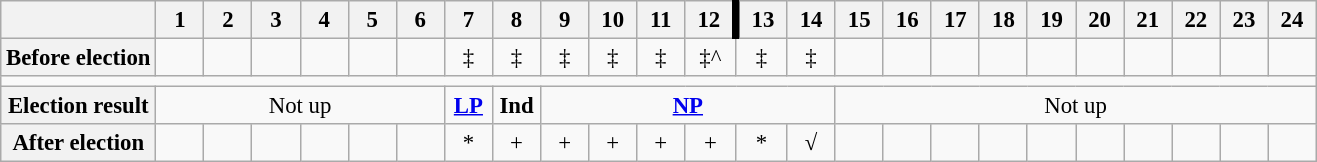<table class="wikitable" style="text-align:center; font-size:95%">
<tr>
<th></th>
<th width=25px>1</th>
<th width=25px>2</th>
<th width=25px>3</th>
<th width=25px>4</th>
<th width=25px>5</th>
<th width=25px>6</th>
<th width=25px>7</th>
<th width=25px>8</th>
<th width=25px>9</th>
<th width=25px>10</th>
<th width=25px>11</th>
<th width=25px>12</th>
<th width=25px style="border-left:5px solid black;">13</th>
<th width=25px>14</th>
<th width=25px>15</th>
<th width=25px>16</th>
<th width=25px>17</th>
<th width=25px>18</th>
<th width=25px>19</th>
<th width=25px>20</th>
<th width=25px>21</th>
<th width=25px>22</th>
<th width=25px>23</th>
<th width=25px>24</th>
</tr>
<tr>
<th>Before election</th>
<td bgcolor=></td>
<td bgcolor=></td>
<td bgcolor=></td>
<td bgcolor=></td>
<td bgcolor=></td>
<td bgcolor=></td>
<td bgcolor=>‡</td>
<td bgcolor=>‡</td>
<td bgcolor=>‡</td>
<td bgcolor=>‡</td>
<td bgcolor=>‡</td>
<td>‡^</td>
<td bgcolor=>‡</td>
<td bgcolor=>‡</td>
<td bgcolor=></td>
<td bgcolor=></td>
<td bgcolor=></td>
<td bgcolor=></td>
<td bgcolor=></td>
<td bgcolor=></td>
<td bgcolor=></td>
<td bgcolor=></td>
<td bgcolor=></td>
<td bgcolor=></td>
</tr>
<tr>
<td colspan=25></td>
</tr>
<tr>
<th>Election result</th>
<td colspan=6>Not up</td>
<td colspan=1 bgcolor=><strong><a href='#'>LP</a></strong></td>
<td colspan=1 bgcolor=><strong>Ind</strong></td>
<td colspan=6 bgcolor=><strong><a href='#'>NP</a></strong></td>
<td colspan=10>Not up</td>
</tr>
<tr>
<th>After election</th>
<td bgcolor=></td>
<td bgcolor=></td>
<td bgcolor=></td>
<td bgcolor=></td>
<td bgcolor=></td>
<td bgcolor=></td>
<td bgcolor=>*</td>
<td bgcolor=>+</td>
<td bgcolor=>+</td>
<td bgcolor=>+</td>
<td bgcolor=>+</td>
<td bgcolor=>+</td>
<td bgcolor=>*</td>
<td bgcolor=>√</td>
<td bgcolor=></td>
<td bgcolor=></td>
<td bgcolor=></td>
<td bgcolor=></td>
<td bgcolor=></td>
<td bgcolor=></td>
<td bgcolor=></td>
<td bgcolor=></td>
<td bgcolor=></td>
<td bgcolor=></td>
</tr>
</table>
